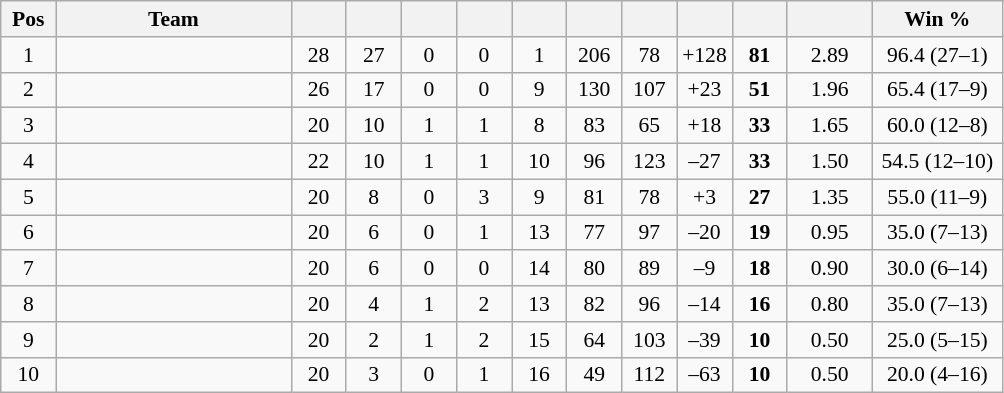<table class="wikitable sortable" style="text-align:center; font-size: 90%">
<tr>
<th width="30">Pos</th>
<th width="150">Team</th>
<th width="30"></th>
<th width="30"></th>
<th width="30"></th>
<th width="30"></th>
<th width="30"></th>
<th width="30"></th>
<th width="30"></th>
<th width="30"></th>
<th width="30"></th>
<th width="50"></th>
<th width="80">Win %</th>
</tr>
<tr>
<td>1</td>
<td style="text-align:left;"></td>
<td>28</td>
<td>27</td>
<td>0</td>
<td>0</td>
<td>1</td>
<td>206</td>
<td>78</td>
<td>+128</td>
<td><strong>81</strong></td>
<td>2.89</td>
<td>96.4 (27–1)</td>
</tr>
<tr>
<td>2</td>
<td style="text-align:left;"></td>
<td>26</td>
<td>17</td>
<td>0</td>
<td>0</td>
<td>9</td>
<td>130</td>
<td>107</td>
<td>+23</td>
<td><strong>51</strong></td>
<td>1.96</td>
<td>65.4 (17–9)</td>
</tr>
<tr>
<td>3</td>
<td style="text-align:left;"></td>
<td>20</td>
<td>10</td>
<td>1</td>
<td>1</td>
<td>8</td>
<td>83</td>
<td>65</td>
<td>+18</td>
<td><strong>33</strong></td>
<td>1.65</td>
<td>60.0 (12–8)</td>
</tr>
<tr>
<td>4</td>
<td style="text-align:left;"></td>
<td>22</td>
<td>10</td>
<td>1</td>
<td>1</td>
<td>10</td>
<td>96</td>
<td>123</td>
<td>–27</td>
<td><strong>33</strong></td>
<td>1.50</td>
<td>54.5 (12–10)</td>
</tr>
<tr>
<td>5</td>
<td style="text-align:left;"></td>
<td>20</td>
<td>8</td>
<td>0</td>
<td>3</td>
<td>9</td>
<td>81</td>
<td>78</td>
<td>+3</td>
<td><strong>27</strong></td>
<td>1.35</td>
<td>55.0 (11–9)</td>
</tr>
<tr>
<td>6</td>
<td style="text-align:left;"></td>
<td>20</td>
<td>6</td>
<td>0</td>
<td>1</td>
<td>13</td>
<td>77</td>
<td>97</td>
<td>–20</td>
<td><strong>19</strong></td>
<td>0.95</td>
<td>35.0 (7–13)</td>
</tr>
<tr>
<td>7</td>
<td style="text-align:left;"></td>
<td>20</td>
<td>6</td>
<td>0</td>
<td>0</td>
<td>14</td>
<td>80</td>
<td>89</td>
<td>–9</td>
<td><strong>18</strong></td>
<td>0.90</td>
<td>30.0 (6–14)</td>
</tr>
<tr>
<td>8</td>
<td style="text-align:left;"></td>
<td>20</td>
<td>4</td>
<td>1</td>
<td>2</td>
<td>13</td>
<td>82</td>
<td>96</td>
<td>–14</td>
<td><strong>16</strong></td>
<td>0.80</td>
<td>35.0 (7–13)</td>
</tr>
<tr>
<td>9</td>
<td style="text-align:left;"></td>
<td>20</td>
<td>2</td>
<td>1</td>
<td>2</td>
<td>15</td>
<td>64</td>
<td>103</td>
<td>–39</td>
<td><strong>10</strong></td>
<td>0.50</td>
<td>25.0 (5–15)</td>
</tr>
<tr>
<td>10</td>
<td style="text-align:left;"></td>
<td>20</td>
<td>3</td>
<td>0</td>
<td>1</td>
<td>16</td>
<td>49</td>
<td>112</td>
<td>–63</td>
<td><strong>10</strong></td>
<td>0.50</td>
<td>20.0 (4–16)</td>
</tr>
</table>
